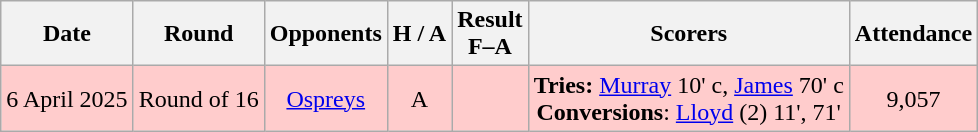<table class="wikitable" style="text-align:center">
<tr>
<th>Date</th>
<th>Round</th>
<th>Opponents</th>
<th>H / A</th>
<th>Result<br>F–A</th>
<th>Scorers</th>
<th>Attendance</th>
</tr>
<tr bgcolor=ffcccc>
<td>6 April 2025</td>
<td>Round of 16</td>
<td><a href='#'>Ospreys</a></td>
<td>A</td>
<td></td>
<td><strong>Tries:</strong> <a href='#'>Murray</a> 10' c, <a href='#'>James</a> 70' c<br><strong>Conversions</strong>: <a href='#'>Lloyd</a> (2) 11', 71'</td>
<td>9,057</td>
</tr>
</table>
